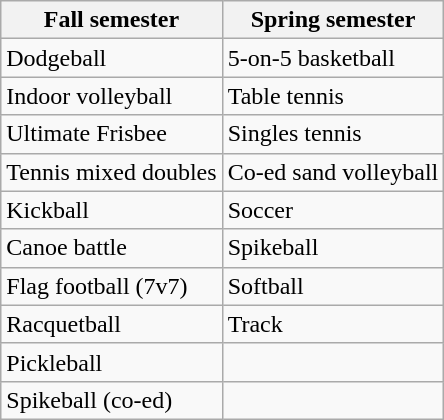<table class="wikitable">
<tr>
<th>Fall semester</th>
<th>Spring semester</th>
</tr>
<tr>
<td>Dodgeball</td>
<td>5-on-5 basketball</td>
</tr>
<tr>
<td>Indoor volleyball</td>
<td>Table tennis</td>
</tr>
<tr>
<td>Ultimate Frisbee</td>
<td>Singles tennis</td>
</tr>
<tr>
<td>Tennis mixed doubles</td>
<td>Co-ed sand volleyball</td>
</tr>
<tr>
<td>Kickball</td>
<td>Soccer</td>
</tr>
<tr>
<td>Canoe battle</td>
<td>Spikeball</td>
</tr>
<tr>
<td>Flag football (7v7)</td>
<td>Softball</td>
</tr>
<tr>
<td>Racquetball</td>
<td>Track</td>
</tr>
<tr>
<td>Pickleball</td>
<td></td>
</tr>
<tr>
<td>Spikeball (co-ed)</td>
<td></td>
</tr>
</table>
